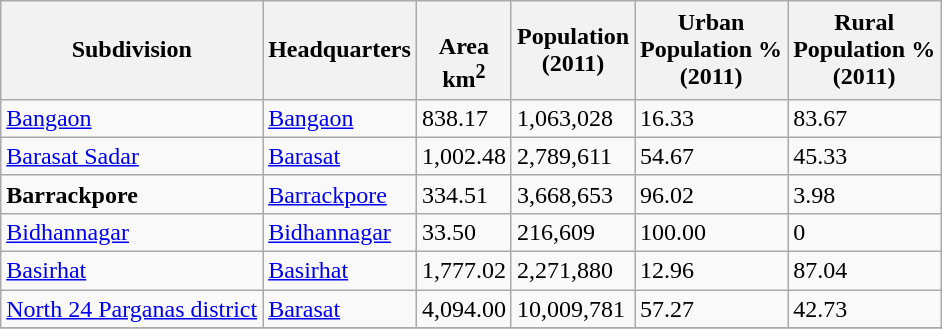<table class="wikitable sortable">
<tr>
<th>Subdivision</th>
<th>Headquarters</th>
<th><br>Area<br>km<sup>2</sup></th>
<th>Population<br>(2011)</th>
<th>Urban<br>Population %<br>(2011)</th>
<th>Rural<br> Population % <br>(2011)</th>
</tr>
<tr>
<td><a href='#'>Bangaon</a></td>
<td><a href='#'>Bangaon</a></td>
<td>838.17</td>
<td>1,063,028</td>
<td>16.33</td>
<td>83.67</td>
</tr>
<tr>
<td><a href='#'>Barasat Sadar</a></td>
<td><a href='#'>Barasat</a></td>
<td>1,002.48</td>
<td>2,789,611</td>
<td>54.67</td>
<td>45.33</td>
</tr>
<tr>
<td><strong>Barrackpore</strong></td>
<td><a href='#'>Barrackpore</a></td>
<td>334.51</td>
<td>3,668,653</td>
<td>96.02</td>
<td>3.98</td>
</tr>
<tr>
<td><a href='#'>Bidhannagar</a></td>
<td><a href='#'>Bidhannagar</a></td>
<td>33.50</td>
<td>216,609</td>
<td>100.00</td>
<td>0</td>
</tr>
<tr>
<td><a href='#'>Basirhat</a></td>
<td><a href='#'>Basirhat</a></td>
<td>1,777.02</td>
<td>2,271,880</td>
<td>12.96</td>
<td>87.04</td>
</tr>
<tr>
<td><a href='#'>North 24 Parganas district</a></td>
<td><a href='#'>Barasat</a></td>
<td>4,094.00</td>
<td>10,009,781</td>
<td>57.27</td>
<td>42.73</td>
</tr>
<tr>
</tr>
</table>
